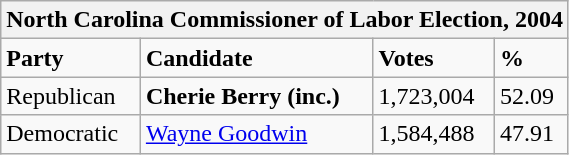<table class="wikitable">
<tr>
<th colspan="4">North Carolina Commissioner of Labor Election, 2004</th>
</tr>
<tr>
<td><strong>Party</strong></td>
<td><strong>Candidate</strong></td>
<td><strong>Votes</strong></td>
<td><strong>%</strong></td>
</tr>
<tr>
<td>Republican</td>
<td><strong>Cherie Berry (inc.)</strong></td>
<td>1,723,004</td>
<td>52.09</td>
</tr>
<tr>
<td>Democratic</td>
<td><a href='#'>Wayne Goodwin</a></td>
<td>1,584,488</td>
<td>47.91</td>
</tr>
</table>
